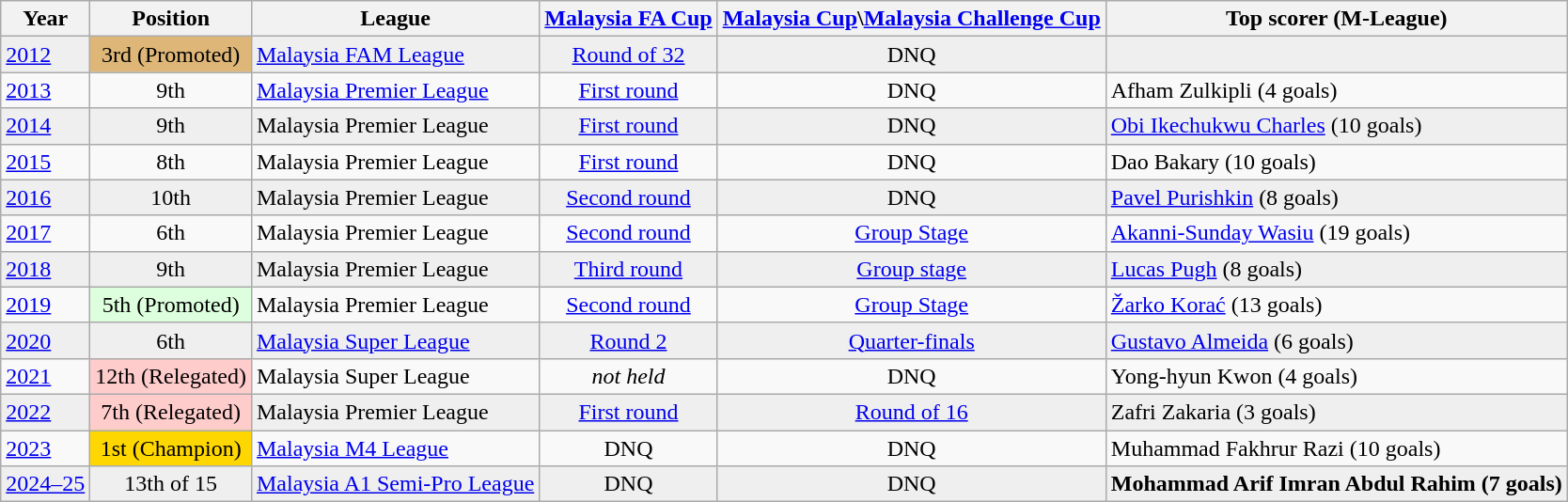<table class="wikitable float-right">
<tr>
<th>Year</th>
<th>Position</th>
<th>League</th>
<th><a href='#'>Malaysia FA Cup</a></th>
<th><a href='#'>Malaysia Cup</a>\<a href='#'>Malaysia Challenge Cup</a></th>
<th>Top scorer (M-League) </th>
</tr>
<tr style="background:#efefef;">
<td><a href='#'>2012</a></td>
<td bgcolor=#deb678 style="text-align:center;">3rd (Promoted)</td>
<td style="vertical-align:middle; text-align:left;"><a href='#'>Malaysia FAM League</a></td>
<td style="vertical-align:middle; text-align:center;"><a href='#'>Round of 32</a></td>
<td style="vertical-align:middle; text-align:center;">DNQ</td>
<td style="vertical-align:middle; text-align:left;"></td>
</tr>
<tr>
<td><a href='#'>2013</a></td>
<td style="vertical-align:middle; text-align:center;">9th</td>
<td style="vertical-align:middle; text-align:left;"><a href='#'>Malaysia Premier League</a></td>
<td style="vertical-align:middle; text-align:center;"><a href='#'>First round</a></td>
<td style="vertical-align:middle; text-align:center;">DNQ</td>
<td style="vertical-align:middle; text-align:left;"> Afham Zulkipli (4 goals)</td>
</tr>
<tr style="background:#efefef;">
<td><a href='#'>2014</a></td>
<td style="vertical-align:middle; text-align:center;">9th</td>
<td style="vertical-align:middle; text-align:left;">Malaysia Premier League</td>
<td style="vertical-align:middle; text-align:center;"><a href='#'>First round</a></td>
<td style="vertical-align:middle; text-align:center;">DNQ</td>
<td style="vertical-align:middle; text-align:left;"> <a href='#'>Obi Ikechukwu Charles</a> (10 goals)</td>
</tr>
<tr>
<td><a href='#'>2015</a></td>
<td style="vertical-align:middle; text-align:center;">8th</td>
<td style="vertical-align:middle; text-align:left;">Malaysia Premier League</td>
<td style="vertical-align:middle; text-align:center;"><a href='#'>First round</a></td>
<td style="vertical-align:middle; text-align:center;">DNQ</td>
<td style="vertical-align:middle; text-align:left;"> Dao Bakary (10 goals)</td>
</tr>
<tr style="background:#efefef;">
<td><a href='#'>2016</a></td>
<td style="vertical-align:middle; text-align:center;">10th</td>
<td style="vertical-align:middle; text-align:left;">Malaysia Premier League</td>
<td style="vertical-align:middle; text-align:center;"><a href='#'>Second round</a></td>
<td style="vertical-align:middle; text-align:center;">DNQ</td>
<td style="vertical-align:middle; text-align:left;"> <a href='#'>Pavel Purishkin</a> (8 goals)</td>
</tr>
<tr>
<td><a href='#'>2017</a></td>
<td style="vertical-align:middle; text-align:center;">6th</td>
<td style="vertical-align:middle; text-align:left;">Malaysia Premier League</td>
<td style="vertical-align:middle; text-align:center;"><a href='#'>Second round</a></td>
<td style="vertical-align:middle; text-align:center;"><a href='#'>Group Stage</a></td>
<td style="vertical-align:middle; text-align:left;"> <a href='#'>Akanni-Sunday Wasiu</a> (19 goals)</td>
</tr>
<tr style="background:#efefef;">
<td><a href='#'>2018</a></td>
<td style="vertical-align:middle; text-align:center;">9th</td>
<td style="vertical-align:middle; text-align:left;">Malaysia Premier League</td>
<td style="vertical-align:middle; text-align:center;"><a href='#'>Third round</a></td>
<td style="vertical-align:middle; text-align:center;"><a href='#'>Group stage</a></td>
<td style="vertical-align:middle; text-align:left;"> <a href='#'>Lucas Pugh</a> (8 goals)</td>
</tr>
<tr>
<td><a href='#'>2019</a></td>
<td bgcolor="#DDFFDD" style="text-align:center;">5th (Promoted)</td>
<td style="vertical-align:middle; text-align:left;">Malaysia Premier League</td>
<td style="vertical-align:middle; text-align:center;"><a href='#'>Second round</a></td>
<td style="vertical-align:middle; text-align:center;"><a href='#'>Group Stage</a></td>
<td style="vertical-align:middle; text-align:left;"> <a href='#'>Žarko Korać</a> (13 goals)</td>
</tr>
<tr style="background:#efefef;">
<td><a href='#'>2020</a></td>
<td style="vertical-align:middle; text-align:center;">6th</td>
<td style="vertical-align:middle; text-align:left;"><a href='#'>Malaysia Super League</a></td>
<td style="vertical-align:middle; text-align:center;"><a href='#'>Round 2</a></td>
<td style="vertical-align:middle; text-align:center;"><a href='#'>Quarter-finals</a></td>
<td style="vertical-align:middle; text-align:left;"> <a href='#'>Gustavo Almeida</a> (6 goals)</td>
</tr>
<tr>
<td><a href='#'>2021</a></td>
<td bgcolor="#FFCCCC" style="text-align:center;">12th (Relegated)</td>
<td style="vertical-align:middle; text-align:left;">Malaysia Super League</td>
<td style="vertical-align:middle; text-align:center;"><em>not held</em></td>
<td style="vertical-align:middle; text-align:center;">DNQ</td>
<td style="vertical-align:middle; text-align:left;"> Yong-hyun Kwon (4 goals)</td>
</tr>
<tr style="background:#efefef;">
<td><a href='#'>2022</a></td>
<td bgcolor="#FFCCCC" style="text-align:center;">7th (Relegated)</td>
<td style="vertical-align:middle; text-align:left;">Malaysia Premier League</td>
<td style="vertical-align:middle; text-align:center;"><a href='#'>First round</a></td>
<td style="vertical-align:middle; text-align:center;"><a href='#'>Round of 16</a></td>
<td style="vertical-align:middle; text-align:left;"> Zafri Zakaria (3 goals)</td>
</tr>
<tr>
<td><a href='#'>2023</a></td>
<td bgcolor=gold style="text-align:center;">1st (Champion)</td>
<td style="vertical-align:middle; text-align:left;"><a href='#'>Malaysia M4 League</a></td>
<td style="vertical-align:middle; text-align:center;">DNQ</td>
<td style="vertical-align:middle; text-align:center;">DNQ</td>
<td style="vertical-align:middle; text-align:left;"> Muhammad Fakhrur Razi (10 goals)</td>
</tr>
<tr style="background:#efefef;">
<td><a href='#'>2024–25</a></td>
<td style="vertical-align:middle; text-align:center;">13th of 15</td>
<td style="vertical-align:middle; text-align:left;"><a href='#'>Malaysia A1 Semi-Pro League</a></td>
<td style="vertical-align:middle; text-align:center;">DNQ</td>
<td style="vertical-align:middle; text-align:center;">DNQ</td>
<td style="vertical-align:middle; text-align:left;"><strong> Mohammad Arif Imran Abdul Rahim (7 goals)</strong></td>
</tr>
</table>
